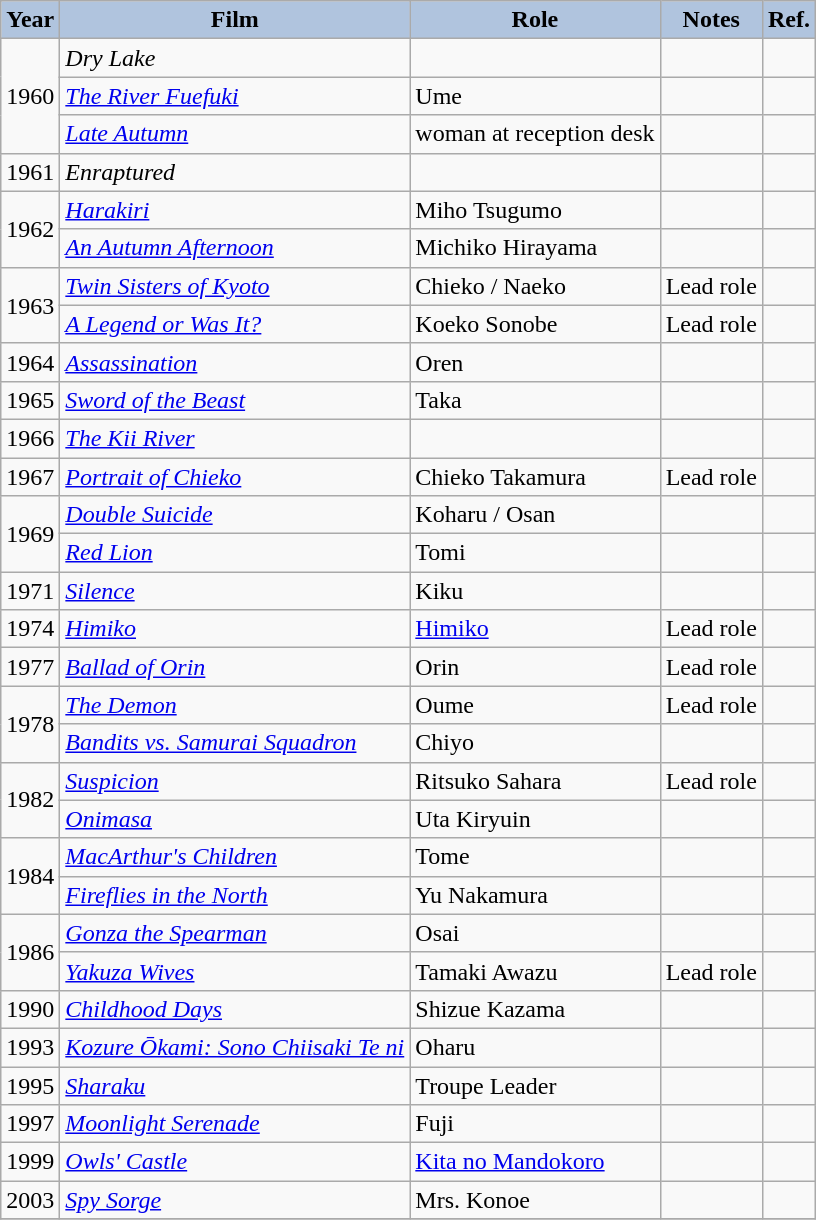<table class="wikitable">
<tr>
<th style="background:#B0C4DE">Year</th>
<th style="background:#B0C4DE">Film</th>
<th style="background:#B0C4DE">Role</th>
<th style="background:#B0C4DE">Notes</th>
<th style="background:#B0C4DE">Ref.</th>
</tr>
<tr>
<td rowspan="3">1960</td>
<td><em>Dry Lake</em></td>
<td></td>
<td></td>
<td></td>
</tr>
<tr>
<td><em><a href='#'>The River Fuefuki</a></em></td>
<td>Ume</td>
<td></td>
<td></td>
</tr>
<tr>
<td><em><a href='#'>Late Autumn</a></em></td>
<td>woman at reception desk</td>
<td></td>
<td></td>
</tr>
<tr>
<td>1961</td>
<td><em>Enraptured</em></td>
<td></td>
<td></td>
<td></td>
</tr>
<tr>
<td rowspan="2">1962</td>
<td><em><a href='#'>Harakiri</a></em></td>
<td>Miho Tsugumo</td>
<td></td>
<td></td>
</tr>
<tr>
<td><em><a href='#'>An Autumn Afternoon</a></em></td>
<td>Michiko Hirayama</td>
<td></td>
<td></td>
</tr>
<tr>
<td rowspan="2">1963</td>
<td><em><a href='#'>Twin Sisters of Kyoto</a></em></td>
<td>Chieko / Naeko</td>
<td>Lead role</td>
<td></td>
</tr>
<tr>
<td><em><a href='#'>A Legend or Was It?</a></em></td>
<td>Koeko Sonobe</td>
<td>Lead role</td>
<td></td>
</tr>
<tr>
<td>1964</td>
<td><em><a href='#'>Assassination</a></em></td>
<td>Oren</td>
<td></td>
<td></td>
</tr>
<tr>
<td>1965</td>
<td><em><a href='#'>Sword of the Beast</a></em></td>
<td>Taka</td>
<td></td>
<td></td>
</tr>
<tr>
<td>1966</td>
<td><em><a href='#'>The Kii River</a></em></td>
<td></td>
<td></td>
<td></td>
</tr>
<tr>
<td>1967</td>
<td><em><a href='#'>Portrait of Chieko</a></em></td>
<td>Chieko Takamura</td>
<td>Lead role</td>
<td></td>
</tr>
<tr>
<td rowspan="2">1969</td>
<td><em><a href='#'>Double Suicide</a></em></td>
<td>Koharu / Osan</td>
<td></td>
<td></td>
</tr>
<tr>
<td><em><a href='#'>Red Lion</a></em></td>
<td>Tomi</td>
<td></td>
<td></td>
</tr>
<tr>
<td>1971</td>
<td><em><a href='#'>Silence</a></em></td>
<td>Kiku</td>
<td></td>
<td></td>
</tr>
<tr>
<td>1974</td>
<td><em><a href='#'>Himiko</a></em></td>
<td><a href='#'>Himiko</a></td>
<td>Lead role</td>
<td></td>
</tr>
<tr>
<td>1977</td>
<td><em><a href='#'>Ballad of Orin</a></em></td>
<td>Orin</td>
<td>Lead role</td>
<td></td>
</tr>
<tr>
<td rowspan="2">1978</td>
<td><em><a href='#'>The Demon</a></em></td>
<td>Oume</td>
<td>Lead role</td>
<td></td>
</tr>
<tr>
<td><em><a href='#'>Bandits vs. Samurai Squadron</a></em></td>
<td>Chiyo</td>
<td></td>
<td></td>
</tr>
<tr>
<td rowspan="2">1982</td>
<td><em><a href='#'>Suspicion</a></em></td>
<td>Ritsuko Sahara</td>
<td>Lead role</td>
<td></td>
</tr>
<tr>
<td><em><a href='#'>Onimasa</a></em></td>
<td>Uta Kiryuin</td>
<td></td>
<td></td>
</tr>
<tr>
<td rowspan="2">1984</td>
<td><em><a href='#'>MacArthur's Children</a></em></td>
<td>Tome</td>
<td></td>
<td></td>
</tr>
<tr>
<td><em><a href='#'>Fireflies in the North</a></em></td>
<td>Yu Nakamura</td>
<td></td>
<td></td>
</tr>
<tr>
<td rowspan="2">1986</td>
<td><em><a href='#'>Gonza the Spearman</a></em></td>
<td>Osai</td>
<td></td>
<td></td>
</tr>
<tr>
<td><em><a href='#'>Yakuza Wives</a></em></td>
<td>Tamaki Awazu</td>
<td>Lead role</td>
<td></td>
</tr>
<tr>
<td>1990</td>
<td><em><a href='#'>Childhood Days</a></em></td>
<td>Shizue Kazama</td>
<td></td>
<td></td>
</tr>
<tr>
<td>1993</td>
<td><em><a href='#'>Kozure Ōkami: Sono Chiisaki Te ni</a></em></td>
<td>Oharu</td>
<td></td>
<td></td>
</tr>
<tr>
<td>1995</td>
<td><em><a href='#'>Sharaku</a></em></td>
<td>Troupe Leader</td>
<td></td>
<td></td>
</tr>
<tr>
<td>1997</td>
<td><em><a href='#'>Moonlight Serenade</a></em></td>
<td>Fuji</td>
<td></td>
<td></td>
</tr>
<tr>
<td>1999</td>
<td><em><a href='#'>Owls' Castle</a></em></td>
<td><a href='#'>Kita no Mandokoro</a></td>
<td></td>
<td></td>
</tr>
<tr>
<td>2003</td>
<td><em><a href='#'>Spy Sorge</a></em></td>
<td>Mrs. Konoe</td>
<td></td>
<td></td>
</tr>
<tr>
</tr>
</table>
